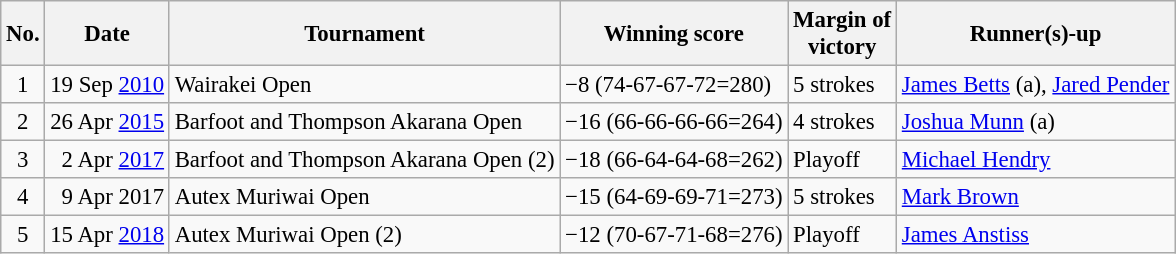<table class="wikitable" style="font-size:95%;">
<tr>
<th>No.</th>
<th>Date</th>
<th>Tournament</th>
<th>Winning score</th>
<th>Margin of<br>victory</th>
<th>Runner(s)-up</th>
</tr>
<tr>
<td align=center>1</td>
<td align=right>19 Sep <a href='#'>2010</a></td>
<td>Wairakei Open</td>
<td>−8 (74-67-67-72=280)</td>
<td>5 strokes</td>
<td> <a href='#'>James Betts</a> (a),  <a href='#'>Jared Pender</a></td>
</tr>
<tr>
<td align=center>2</td>
<td align=right>26 Apr <a href='#'>2015</a></td>
<td>Barfoot and Thompson Akarana Open</td>
<td>−16 (66-66-66-66=264)</td>
<td>4 strokes</td>
<td> <a href='#'>Joshua Munn</a> (a)</td>
</tr>
<tr>
<td align=center>3</td>
<td align=right>2 Apr <a href='#'>2017</a></td>
<td>Barfoot and Thompson Akarana Open (2)</td>
<td>−18 (66-64-64-68=262)</td>
<td>Playoff</td>
<td> <a href='#'>Michael Hendry</a></td>
</tr>
<tr>
<td align=center>4</td>
<td align=right>9 Apr 2017</td>
<td>Autex Muriwai Open</td>
<td>−15 (64-69-69-71=273)</td>
<td>5 strokes</td>
<td> <a href='#'>Mark Brown</a></td>
</tr>
<tr>
<td align=center>5</td>
<td align=right>15 Apr <a href='#'>2018</a></td>
<td>Autex Muriwai Open (2)</td>
<td>−12 (70-67-71-68=276)</td>
<td>Playoff</td>
<td> <a href='#'>James Anstiss</a></td>
</tr>
</table>
